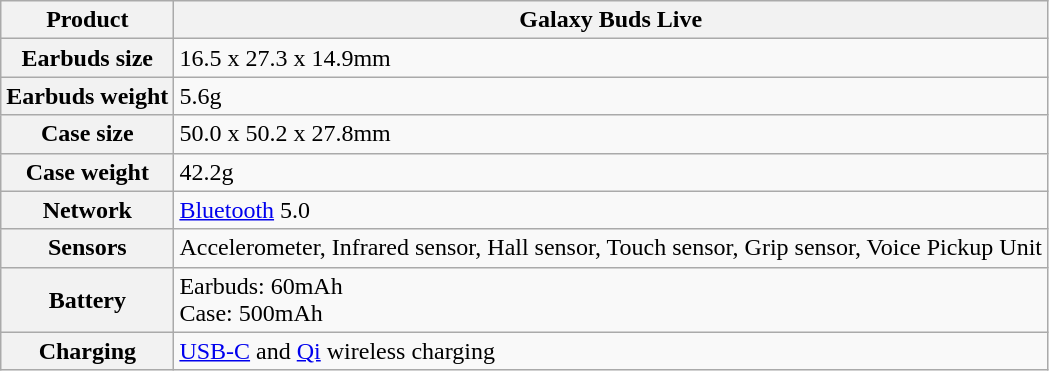<table class="wikitable">
<tr>
<th>Product</th>
<th>Galaxy Buds Live</th>
</tr>
<tr>
<th>Earbuds size</th>
<td>16.5 x 27.3 x 14.9mm</td>
</tr>
<tr>
<th>Earbuds weight</th>
<td>5.6g</td>
</tr>
<tr>
<th>Case size</th>
<td>50.0 x 50.2 x 27.8mm</td>
</tr>
<tr>
<th>Case weight</th>
<td>42.2g</td>
</tr>
<tr>
<th>Network</th>
<td><a href='#'>Bluetooth</a> 5.0</td>
</tr>
<tr>
<th>Sensors</th>
<td>Accelerometer, Infrared sensor, Hall sensor, Touch sensor, Grip sensor, Voice Pickup Unit</td>
</tr>
<tr>
<th>Battery</th>
<td>Earbuds: 60mAh<br>Case: 500mAh</td>
</tr>
<tr>
<th>Charging</th>
<td><a href='#'>USB-C</a> and <a href='#'>Qi</a> wireless charging</td>
</tr>
</table>
